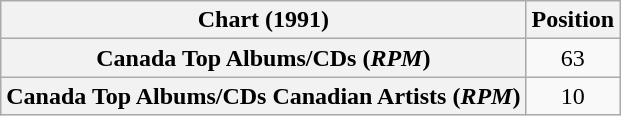<table class="wikitable sortable plainrowheaders" style="text-align:center">
<tr>
<th scope="col">Chart (1991)</th>
<th scope="col">Position</th>
</tr>
<tr>
<th scope="row">Canada Top Albums/CDs (<em>RPM</em>)</th>
<td>63</td>
</tr>
<tr>
<th scope="row">Canada Top Albums/CDs Canadian Artists (<em>RPM</em>)</th>
<td>10</td>
</tr>
</table>
